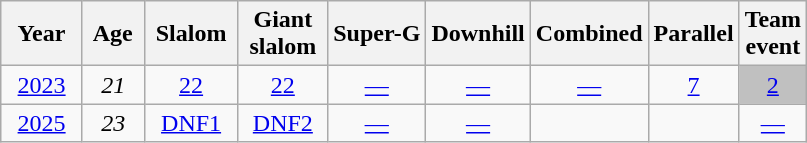<table class=wikitable style="text-align:center">
<tr>
<th>  Year  </th>
<th> Age </th>
<th> Slalom </th>
<th> Giant <br> slalom </th>
<th>Super-G</th>
<th>Downhill</th>
<th>Combined</th>
<th>Parallel</th>
<th>Team<br>event</th>
</tr>
<tr>
<td><a href='#'>2023</a></td>
<td><em>21</em></td>
<td><a href='#'>22</a></td>
<td><a href='#'>22</a></td>
<td><a href='#'>—</a></td>
<td><a href='#'>—</a></td>
<td><a href='#'>—</a></td>
<td><a href='#'>7</a></td>
<td bgcolor=silver><a href='#'>2</a></td>
</tr>
<tr>
<td><a href='#'>2025</a></td>
<td><em>23</em></td>
<td><a href='#'>DNF1</a></td>
<td><a href='#'>DNF2</a></td>
<td><a href='#'>—</a></td>
<td><a href='#'>—</a></td>
<td></td>
<td></td>
<td><a href='#'>—</a></td>
</tr>
</table>
